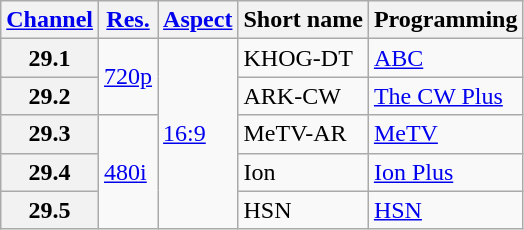<table class = wikitable>
<tr>
<th scope = "col"><a href='#'>Channel</a></th>
<th scope = "col"><a href='#'>Res.</a></th>
<th scope = "col"><a href='#'>Aspect</a></th>
<th scope = "col">Short name</th>
<th scope = "col">Programming</th>
</tr>
<tr>
<th scope = "row">29.1</th>
<td rowspan=2><a href='#'>720p</a></td>
<td rowspan=5><a href='#'>16:9</a></td>
<td>KHOG-DT</td>
<td><a href='#'>ABC</a></td>
</tr>
<tr>
<th scope = "row">29.2</th>
<td>ARK-CW</td>
<td><a href='#'>The CW Plus</a></td>
</tr>
<tr>
<th scope = "row">29.3</th>
<td rowspan=3><a href='#'>480i</a></td>
<td>MeTV-AR</td>
<td><a href='#'>MeTV</a></td>
</tr>
<tr>
<th scope = "row">29.4</th>
<td>Ion</td>
<td><a href='#'>Ion Plus</a></td>
</tr>
<tr>
<th scope = "row">29.5</th>
<td>HSN</td>
<td><a href='#'>HSN</a></td>
</tr>
</table>
